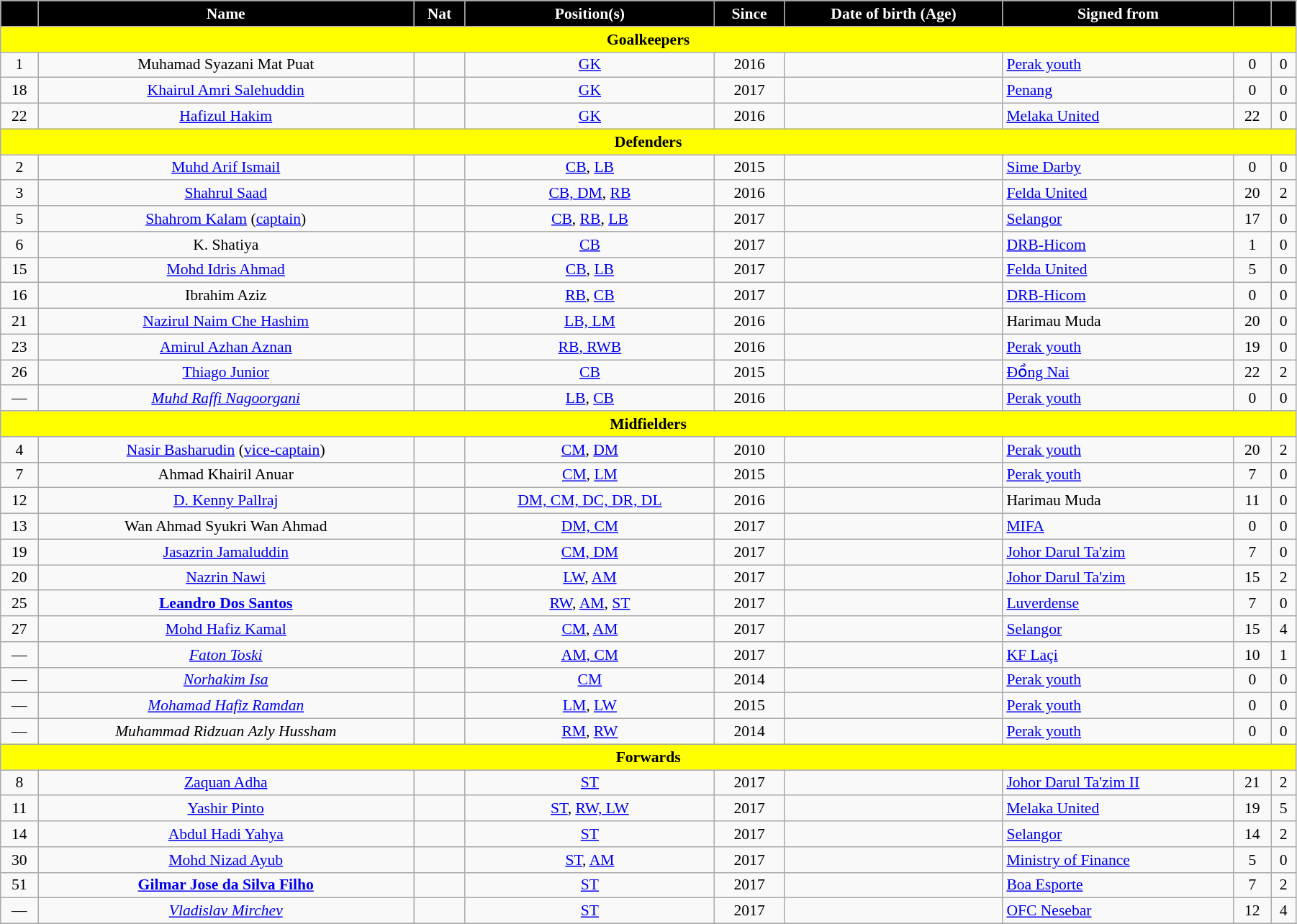<table class="wikitable sortable"  style="text-align:center; font-size:90%; width:95%;">
<tr>
<th style="background:black; color:white; text-align:center;"></th>
<th style="background:black; color:white; text-align:center;">Name</th>
<th style="background:black; color:white; text-align:center;">Nat</th>
<th style="background:black; color:white; text-align:center;">Position(s)</th>
<th style="background:black; color:white; text-align:center;">Since</th>
<th style="background:black; color:white; text-align:center;">Date of birth (Age)</th>
<th style="background:black; color:white; text-align:center;">Signed from</th>
<th style="background:black; color:white; text-align:center;"></th>
<th style="background:black; color:white; text-align:center;"></th>
</tr>
<tr>
<th colspan="11"  style="background:yellow; color:Black; text-align:center;">Goalkeepers</th>
</tr>
<tr>
<td>1</td>
<td>Muhamad Syazani Mat Puat</td>
<td></td>
<td><a href='#'>GK</a></td>
<td>2016</td>
<td></td>
<td align=left> <a href='#'>Perak youth</a></td>
<td>0</td>
<td>0</td>
</tr>
<tr>
<td>18</td>
<td><a href='#'>Khairul Amri Salehuddin</a></td>
<td></td>
<td><a href='#'>GK</a></td>
<td>2017</td>
<td></td>
<td align=left> <a href='#'>Penang</a></td>
<td>0</td>
<td>0</td>
</tr>
<tr>
<td>22</td>
<td><a href='#'>Hafizul Hakim</a></td>
<td></td>
<td><a href='#'>GK</a></td>
<td>2016</td>
<td></td>
<td align=left> <a href='#'>Melaka United</a></td>
<td>22</td>
<td>0</td>
</tr>
<tr>
<th colspan="11"  style="background:yellow; color:Black; text-align:center;">Defenders</th>
</tr>
<tr>
<td>2</td>
<td><a href='#'>Muhd Arif Ismail</a></td>
<td></td>
<td><a href='#'>CB</a>, <a href='#'>LB</a></td>
<td>2015</td>
<td></td>
<td align=left> <a href='#'>Sime Darby</a></td>
<td>0</td>
<td>0</td>
</tr>
<tr>
<td>3</td>
<td><a href='#'>Shahrul Saad</a></td>
<td></td>
<td><a href='#'>CB, DM</a>, <a href='#'>RB</a></td>
<td>2016</td>
<td></td>
<td align=left> <a href='#'>Felda United</a></td>
<td>20</td>
<td>2</td>
</tr>
<tr>
<td>5</td>
<td><a href='#'>Shahrom Kalam</a> (<a href='#'>captain</a>)</td>
<td></td>
<td><a href='#'>CB</a>, <a href='#'>RB</a>, <a href='#'>LB</a></td>
<td>2017</td>
<td></td>
<td align=left> <a href='#'>Selangor</a></td>
<td>17</td>
<td>0</td>
</tr>
<tr>
<td>6</td>
<td>K. Shatiya</td>
<td></td>
<td><a href='#'>CB</a></td>
<td>2017</td>
<td></td>
<td align=left> <a href='#'>DRB-Hicom</a></td>
<td>1</td>
<td>0</td>
</tr>
<tr>
<td>15</td>
<td><a href='#'>Mohd Idris Ahmad</a></td>
<td></td>
<td><a href='#'>CB</a>, <a href='#'>LB</a></td>
<td>2017</td>
<td></td>
<td align=left> <a href='#'>Felda United</a></td>
<td>5</td>
<td>0</td>
</tr>
<tr>
<td>16</td>
<td>Ibrahim Aziz</td>
<td></td>
<td><a href='#'>RB</a>, <a href='#'>CB</a></td>
<td>2017</td>
<td></td>
<td align=left> <a href='#'>DRB-Hicom</a></td>
<td>0</td>
<td>0</td>
</tr>
<tr>
<td>21</td>
<td><a href='#'>Nazirul Naim Che Hashim</a></td>
<td></td>
<td><a href='#'>LB, LM</a></td>
<td>2016</td>
<td></td>
<td align=left> Harimau Muda</td>
<td>20</td>
<td>0</td>
</tr>
<tr>
<td>23</td>
<td><a href='#'>Amirul Azhan Aznan</a></td>
<td></td>
<td><a href='#'>RB, RWB</a></td>
<td>2016</td>
<td></td>
<td align=left> <a href='#'>Perak youth</a></td>
<td>19</td>
<td>0</td>
</tr>
<tr>
<td>26</td>
<td><a href='#'>Thiago Junior</a></td>
<td></td>
<td><a href='#'>CB</a></td>
<td>2015</td>
<td></td>
<td align=left> <a href='#'>Đồng Nai</a></td>
<td>22</td>
<td>2</td>
</tr>
<tr>
<td>—</td>
<td><em><a href='#'>Muhd Raffi Nagoorgani</a></em></td>
<td></td>
<td><a href='#'>LB</a>, <a href='#'>CB</a></td>
<td>2016</td>
<td></td>
<td align=left> <a href='#'>Perak youth</a></td>
<td>0</td>
<td>0</td>
</tr>
<tr>
<th colspan="11"  style="background:yellow; color:Black; text-align:center;">Midfielders</th>
</tr>
<tr>
<td>4</td>
<td><a href='#'>Nasir Basharudin</a> (<a href='#'>vice-captain</a>)</td>
<td></td>
<td><a href='#'>CM</a>, <a href='#'>DM</a></td>
<td>2010</td>
<td></td>
<td align=left> <a href='#'>Perak youth</a></td>
<td>20</td>
<td>2</td>
</tr>
<tr>
<td>7</td>
<td>Ahmad Khairil Anuar</td>
<td></td>
<td><a href='#'>CM</a>, <a href='#'>LM</a></td>
<td>2015</td>
<td></td>
<td align=left> <a href='#'>Perak youth</a></td>
<td>7</td>
<td>0</td>
</tr>
<tr>
<td>12</td>
<td><a href='#'>D. Kenny Pallraj</a></td>
<td></td>
<td><a href='#'>DM, CM, DC, DR, DL</a></td>
<td>2016</td>
<td></td>
<td align=left> Harimau Muda</td>
<td>11</td>
<td>0</td>
</tr>
<tr>
<td>13</td>
<td>Wan Ahmad Syukri Wan Ahmad</td>
<td></td>
<td><a href='#'>DM, CM</a></td>
<td>2017</td>
<td></td>
<td align=left> <a href='#'>MIFA</a></td>
<td>0</td>
<td>0</td>
</tr>
<tr>
<td>19</td>
<td><a href='#'>Jasazrin Jamaluddin</a></td>
<td></td>
<td><a href='#'>CM, DM</a></td>
<td>2017</td>
<td></td>
<td align=left> <a href='#'>Johor Darul Ta'zim</a></td>
<td>7</td>
<td>0</td>
</tr>
<tr>
<td>20</td>
<td><a href='#'>Nazrin Nawi</a></td>
<td></td>
<td><a href='#'>LW</a>, <a href='#'>AM</a></td>
<td>2017</td>
<td></td>
<td align=left> <a href='#'>Johor Darul Ta'zim</a></td>
<td>15</td>
<td>2</td>
</tr>
<tr>
<td>25</td>
<td><strong><a href='#'>Leandro Dos Santos</a></strong></td>
<td></td>
<td><a href='#'>RW</a>, <a href='#'>AM</a>, <a href='#'>ST</a></td>
<td>2017</td>
<td></td>
<td align=left> <a href='#'>Luverdense</a></td>
<td>7</td>
<td>0</td>
</tr>
<tr>
<td>27</td>
<td><a href='#'>Mohd Hafiz Kamal</a></td>
<td></td>
<td><a href='#'>CM</a>, <a href='#'>AM</a></td>
<td>2017</td>
<td></td>
<td align=left> <a href='#'>Selangor</a></td>
<td>15</td>
<td>4</td>
</tr>
<tr>
<td>—</td>
<td><em><a href='#'>Faton Toski</a></em></td>
<td></td>
<td><a href='#'>AM, CM</a></td>
<td>2017</td>
<td></td>
<td align=left> <a href='#'>KF Laçi</a></td>
<td>10</td>
<td>1</td>
</tr>
<tr>
<td>—</td>
<td><em><a href='#'>Norhakim Isa</a></em></td>
<td></td>
<td><a href='#'>CM</a></td>
<td>2014</td>
<td></td>
<td align=left> <a href='#'>Perak youth</a></td>
<td>0</td>
<td>0</td>
</tr>
<tr>
<td>—</td>
<td><em><a href='#'>Mohamad Hafiz Ramdan</a></em></td>
<td></td>
<td><a href='#'>LM</a>, <a href='#'>LW</a></td>
<td>2015</td>
<td></td>
<td align=left> <a href='#'>Perak youth</a></td>
<td>0</td>
<td>0</td>
</tr>
<tr>
<td>—</td>
<td><em>Muhammad Ridzuan Azly Hussham</em></td>
<td></td>
<td><a href='#'>RM</a>, <a href='#'>RW</a></td>
<td>2014</td>
<td></td>
<td align=left> <a href='#'>Perak youth</a></td>
<td>0</td>
<td>0</td>
</tr>
<tr>
<th colspan="11"  style="background:yellow; color:Black; text-align:center;">Forwards</th>
</tr>
<tr>
<td>8</td>
<td><a href='#'>Zaquan Adha</a></td>
<td></td>
<td><a href='#'>ST</a></td>
<td>2017</td>
<td></td>
<td align=left> <a href='#'>Johor Darul Ta'zim II</a></td>
<td>21</td>
<td>2</td>
</tr>
<tr>
<td>11</td>
<td><a href='#'>Yashir Pinto</a></td>
<td></td>
<td><a href='#'>ST</a>, <a href='#'>RW, LW</a></td>
<td>2017</td>
<td></td>
<td align=left> <a href='#'>Melaka United</a></td>
<td>19</td>
<td>5</td>
</tr>
<tr>
<td>14</td>
<td><a href='#'>Abdul Hadi Yahya</a></td>
<td></td>
<td><a href='#'>ST</a></td>
<td>2017</td>
<td></td>
<td align=left> <a href='#'>Selangor</a></td>
<td>14</td>
<td>2</td>
</tr>
<tr>
<td>30</td>
<td><a href='#'>Mohd Nizad Ayub</a></td>
<td></td>
<td><a href='#'>ST</a>, <a href='#'>AM</a></td>
<td>2017</td>
<td></td>
<td align=left> <a href='#'>Ministry of Finance</a></td>
<td>5</td>
<td>0</td>
</tr>
<tr>
<td>51</td>
<td><strong><a href='#'>Gilmar Jose da Silva Filho</a></strong></td>
<td></td>
<td><a href='#'>ST</a></td>
<td>2017</td>
<td></td>
<td align=left> <a href='#'>Boa Esporte</a></td>
<td>7</td>
<td>2</td>
</tr>
<tr>
<td>—</td>
<td><em><a href='#'>Vladislav Mirchev</a></em></td>
<td></td>
<td><a href='#'>ST</a></td>
<td>2017</td>
<td></td>
<td align=left> <a href='#'>OFC Nesebar</a></td>
<td>12</td>
<td>4</td>
</tr>
<tr>
</tr>
</table>
